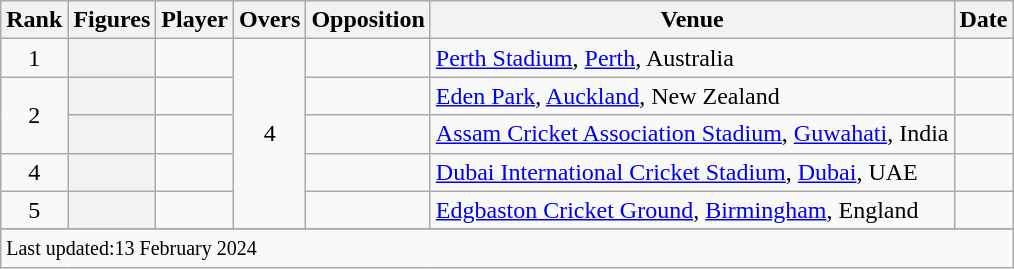<table class="wikitable plainrowheaders sortable">
<tr>
<th scope=col>Rank</th>
<th scope=col>Figures</th>
<th scope=col>Player</th>
<th scope=col>Overs</th>
<th scope=col>Opposition</th>
<th scope=col>Venue</th>
<th scope=col>Date</th>
</tr>
<tr>
<td align=center>1</td>
<th scope=row style=text-align:center;></th>
<td> </td>
<td align=center rowspan=5>4</td>
<td></td>
<td><a href='#'>Perth Stadium</a>, <a href='#'>Perth</a>, Australia</td>
<td></td>
</tr>
<tr>
<td align=center rowspan=2>2</td>
<th scope=row style=text-align:center;></th>
<td></td>
<td></td>
<td><a href='#'>Eden Park</a>, <a href='#'>Auckland</a>, New Zealand</td>
<td></td>
</tr>
<tr>
<th scope=row style=text-align:center;></th>
<td> </td>
<td></td>
<td><a href='#'>Assam Cricket Association Stadium</a>, <a href='#'>Guwahati</a>, India</td>
<td></td>
</tr>
<tr>
<td align=center>4</td>
<th scope=row style=text-align:center;></th>
<td> </td>
<td></td>
<td><a href='#'>Dubai International Cricket Stadium</a>, <a href='#'>Dubai</a>, UAE</td>
<td></td>
</tr>
<tr>
<td align=center>5</td>
<th scope=row style=text-align:center;></th>
<td> </td>
<td></td>
<td><a href='#'>Edgbaston Cricket Ground</a>, <a href='#'>Birmingham</a>, England</td>
<td></td>
</tr>
<tr>
</tr>
<tr class=sortbottom>
<td colspan=7><small>Last updated:13 February 2024</small></td>
</tr>
</table>
